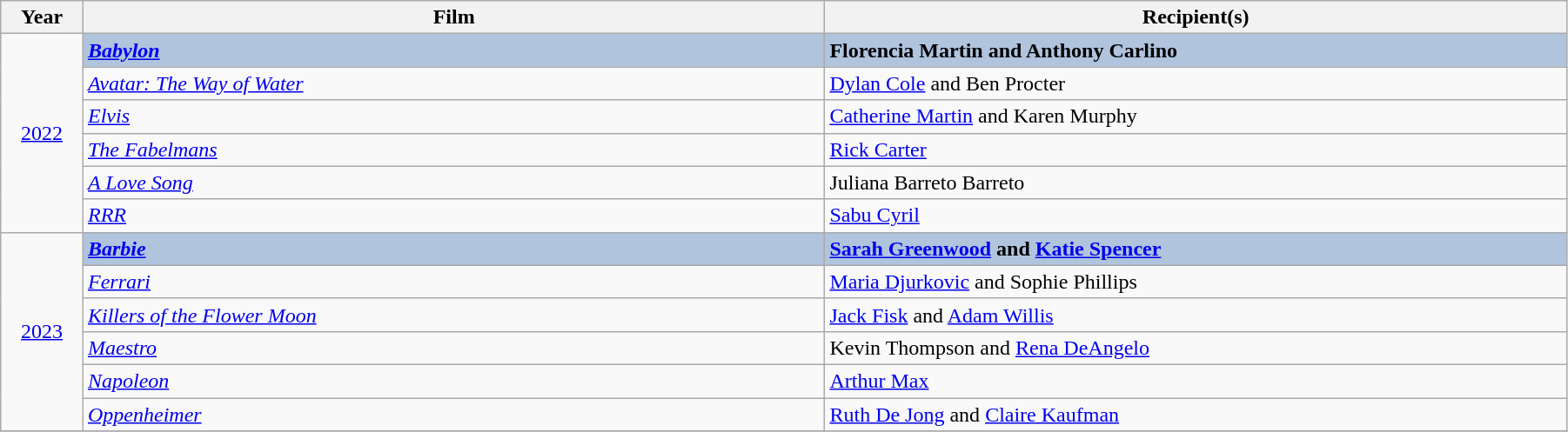<table class="wikitable" width="95%" cellpadding="5">
<tr>
<th width="5%">Year</th>
<th width="45%">Film</th>
<th width="45%">Recipient(s)</th>
</tr>
<tr>
<td rowspan="6" style="text-align:center;"><a href='#'>2022</a> <br></td>
<td style="background:#B0C4DE;"><strong><em><a href='#'>Babylon</a></em></strong></td>
<td style="background:#B0C4DE;"><strong>Florencia Martin and Anthony Carlino</strong></td>
</tr>
<tr>
<td><em><a href='#'>Avatar: The Way of Water</a></em></td>
<td><a href='#'>Dylan Cole</a> and Ben Procter</td>
</tr>
<tr>
<td><em><a href='#'>Elvis</a></em></td>
<td><a href='#'>Catherine Martin</a> and Karen Murphy</td>
</tr>
<tr>
<td><em><a href='#'>The Fabelmans</a></em></td>
<td><a href='#'>Rick Carter</a></td>
</tr>
<tr>
<td><em><a href='#'>A Love Song</a></em></td>
<td>Juliana Barreto Barreto</td>
</tr>
<tr>
<td><em><a href='#'>RRR</a></em></td>
<td><a href='#'>Sabu Cyril</a></td>
</tr>
<tr>
<td rowspan="6" style="text-align:center;"><a href='#'>2023</a><br></td>
<td style="background:#B0C4DE;"><strong><em><a href='#'>Barbie</a></em></strong></td>
<td style="background:#B0C4DE;"><strong><a href='#'>Sarah Greenwood</a> and <a href='#'>Katie Spencer</a></strong></td>
</tr>
<tr>
<td><em><a href='#'>Ferrari</a></em></td>
<td><a href='#'>Maria Djurkovic</a> and Sophie Phillips</td>
</tr>
<tr>
<td><em><a href='#'>Killers of the Flower Moon</a></em></td>
<td><a href='#'>Jack Fisk</a> and <a href='#'>Adam Willis</a></td>
</tr>
<tr>
<td><em><a href='#'>Maestro</a></em></td>
<td>Kevin Thompson and <a href='#'>Rena DeAngelo</a></td>
</tr>
<tr>
<td><em><a href='#'>Napoleon</a></em></td>
<td><a href='#'>Arthur Max</a></td>
</tr>
<tr>
<td><em><a href='#'>Oppenheimer</a></em></td>
<td><a href='#'>Ruth De Jong</a> and <a href='#'>Claire Kaufman</a></td>
</tr>
<tr>
</tr>
</table>
